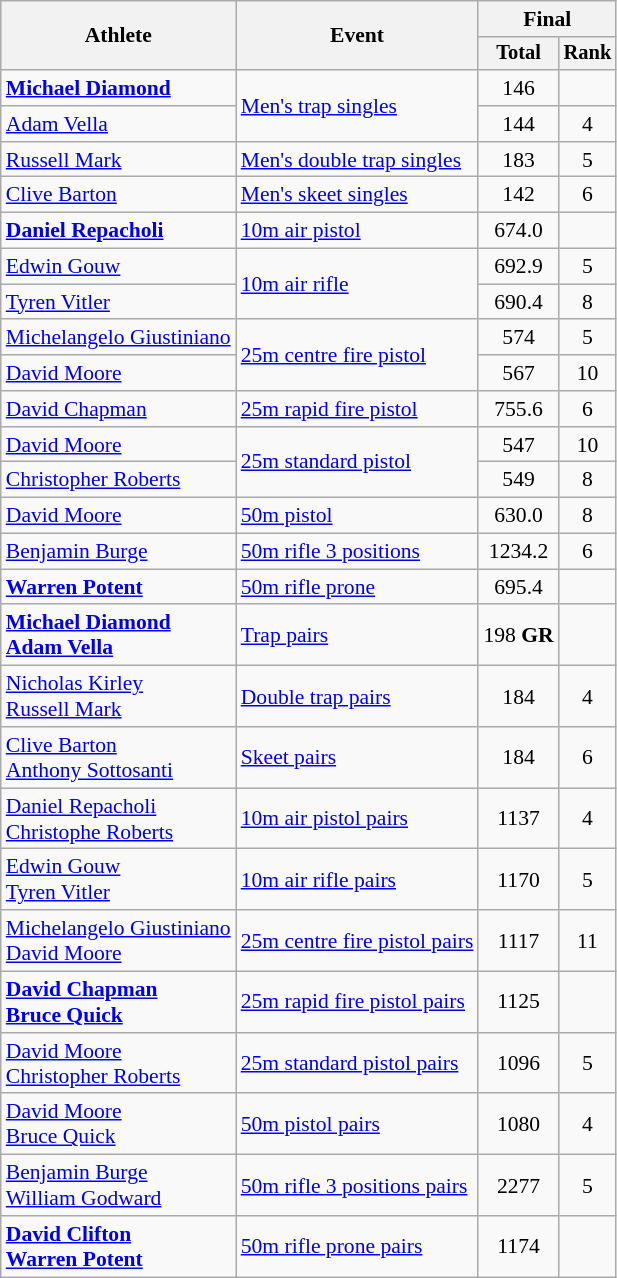<table class="wikitable" style="font-size:90%">
<tr>
<th rowspan="2">Athlete</th>
<th rowspan="2">Event</th>
<th colspan=2>Final</th>
</tr>
<tr style="font-size:95%">
<th>Total</th>
<th>Rank</th>
</tr>
<tr align=center>
<td align=left><strong><a href='#'>Michael Diamond</a></strong></td>
<td align=left rowspan=2><a href='#'>Men's trap singles</a></td>
<td>146</td>
<td></td>
</tr>
<tr align=center>
<td align=left><a href='#'>Adam Vella</a></td>
<td>144</td>
<td>4</td>
</tr>
<tr align=center>
<td align=left><a href='#'>Russell Mark</a></td>
<td align=left><a href='#'>Men's double trap singles</a></td>
<td>183</td>
<td>5</td>
</tr>
<tr align=center>
<td align=left><a href='#'>Clive Barton</a></td>
<td align=left><a href='#'>Men's skeet singles</a></td>
<td>142</td>
<td>6</td>
</tr>
<tr align=center>
<td align=left><strong><a href='#'>Daniel Repacholi</a></strong></td>
<td align=left><a href='#'>10m air pistol</a></td>
<td>674.0</td>
<td></td>
</tr>
<tr align=center>
<td align=left><a href='#'>Edwin Gouw</a></td>
<td align=left rowspan=2><a href='#'>10m air rifle</a></td>
<td>692.9</td>
<td>5</td>
</tr>
<tr align=center>
<td align=left><a href='#'>Tyren Vitler</a></td>
<td>690.4</td>
<td>8</td>
</tr>
<tr align=center>
<td align=left><a href='#'>Michelangelo Giustiniano</a></td>
<td align=left rowspan=2><a href='#'>25m centre fire pistol</a></td>
<td>574</td>
<td>5</td>
</tr>
<tr align=center>
<td align=left><a href='#'>David Moore</a></td>
<td>567</td>
<td>10</td>
</tr>
<tr align=center>
<td align=left><a href='#'>David Chapman</a></td>
<td align=left><a href='#'>25m rapid fire pistol</a></td>
<td>755.6</td>
<td>6</td>
</tr>
<tr align=center>
<td align=left><a href='#'>David Moore</a></td>
<td align=left rowspan=2><a href='#'>25m standard pistol</a></td>
<td>547</td>
<td>10</td>
</tr>
<tr align=center>
<td align=left><a href='#'>Christopher Roberts</a></td>
<td>549</td>
<td>8</td>
</tr>
<tr align=center>
<td align=left><a href='#'>David Moore</a></td>
<td align=left><a href='#'>50m pistol</a></td>
<td>630.0</td>
<td>8</td>
</tr>
<tr align=center>
<td align=left><a href='#'>Benjamin Burge</a></td>
<td align=left><a href='#'>50m rifle 3 positions</a></td>
<td>1234.2</td>
<td>6</td>
</tr>
<tr align=center>
<td align=left><strong><a href='#'>Warren Potent</a></strong></td>
<td align=left><a href='#'>50m rifle prone</a></td>
<td>695.4</td>
<td></td>
</tr>
<tr align=center>
<td align=left><strong><a href='#'>Michael Diamond</a><br><a href='#'>Adam Vella</a></strong></td>
<td align=left><a href='#'>Trap pairs</a></td>
<td>198 <strong>GR</strong></td>
<td></td>
</tr>
<tr align=center>
<td align=left><a href='#'>Nicholas Kirley</a><br><a href='#'>Russell Mark</a></td>
<td align=left><a href='#'>Double trap pairs</a></td>
<td>184</td>
<td>4</td>
</tr>
<tr align=center>
<td align=left><a href='#'>Clive Barton</a><br><a href='#'>Anthony Sottosanti</a></td>
<td align=left><a href='#'>Skeet pairs</a></td>
<td>184</td>
<td>6</td>
</tr>
<tr align=center>
<td align=left><a href='#'>Daniel Repacholi</a><br><a href='#'>Christophe Roberts</a></td>
<td align=left><a href='#'>10m air pistol pairs</a></td>
<td>1137</td>
<td>4</td>
</tr>
<tr align=center>
<td align=left><a href='#'>Edwin Gouw</a><br><a href='#'>Tyren Vitler</a></td>
<td align=left><a href='#'>10m air rifle pairs</a></td>
<td>1170</td>
<td>5</td>
</tr>
<tr align=center>
<td align=left><a href='#'>Michelangelo Giustiniano</a><br><a href='#'>David Moore</a></td>
<td align=left><a href='#'>25m centre fire pistol pairs</a></td>
<td>1117</td>
<td>11</td>
</tr>
<tr align=center>
<td align=left><strong><a href='#'>David Chapman</a><br><a href='#'>Bruce Quick</a></strong></td>
<td align=left><a href='#'>25m rapid fire pistol pairs</a></td>
<td>1125</td>
<td></td>
</tr>
<tr align=center>
<td align=left><a href='#'>David Moore</a><br><a href='#'>Christopher Roberts</a></td>
<td align=left><a href='#'>25m standard pistol pairs</a></td>
<td>1096</td>
<td>5</td>
</tr>
<tr align=center>
<td align=left><a href='#'>David Moore</a><br><a href='#'>Bruce Quick</a></td>
<td align=left><a href='#'>50m pistol pairs</a></td>
<td>1080</td>
<td>4</td>
</tr>
<tr align=center>
<td align=left><a href='#'>Benjamin Burge</a><br><a href='#'>William Godward</a></td>
<td align=left><a href='#'>50m rifle 3 positions pairs</a></td>
<td>2277</td>
<td>5</td>
</tr>
<tr align=center>
<td align=left><strong><a href='#'>David Clifton</a><br><a href='#'>Warren Potent</a></strong></td>
<td align=left><a href='#'>50m rifle prone pairs</a></td>
<td>1174</td>
<td></td>
</tr>
</table>
